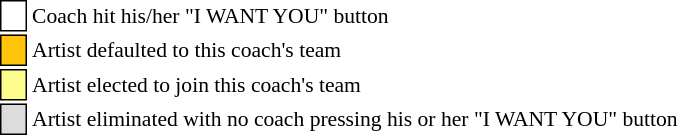<table class="toccolours" style="font-size: 90%; white-space: nowrap;">
<tr>
<td style="background:white; border:1px solid black;"> <strong></strong> </td>
<td>Coach hit his/her "I WANT YOU" button</td>
</tr>
<tr>
<td style="background:#ffc40c; border:1px solid black;">    </td>
<td>Artist defaulted to this coach's team</td>
</tr>
<tr>
<td style="background:#fdfc8f; border:1px solid black;">    </td>
<td style="padding-right: 8px">Artist elected to join this coach's team</td>
</tr>
<tr>
<td style="background:#dcdcdc; border:1px solid black;">    </td>
<td>Artist eliminated with no coach pressing his or her "I WANT YOU" button</td>
</tr>
</table>
